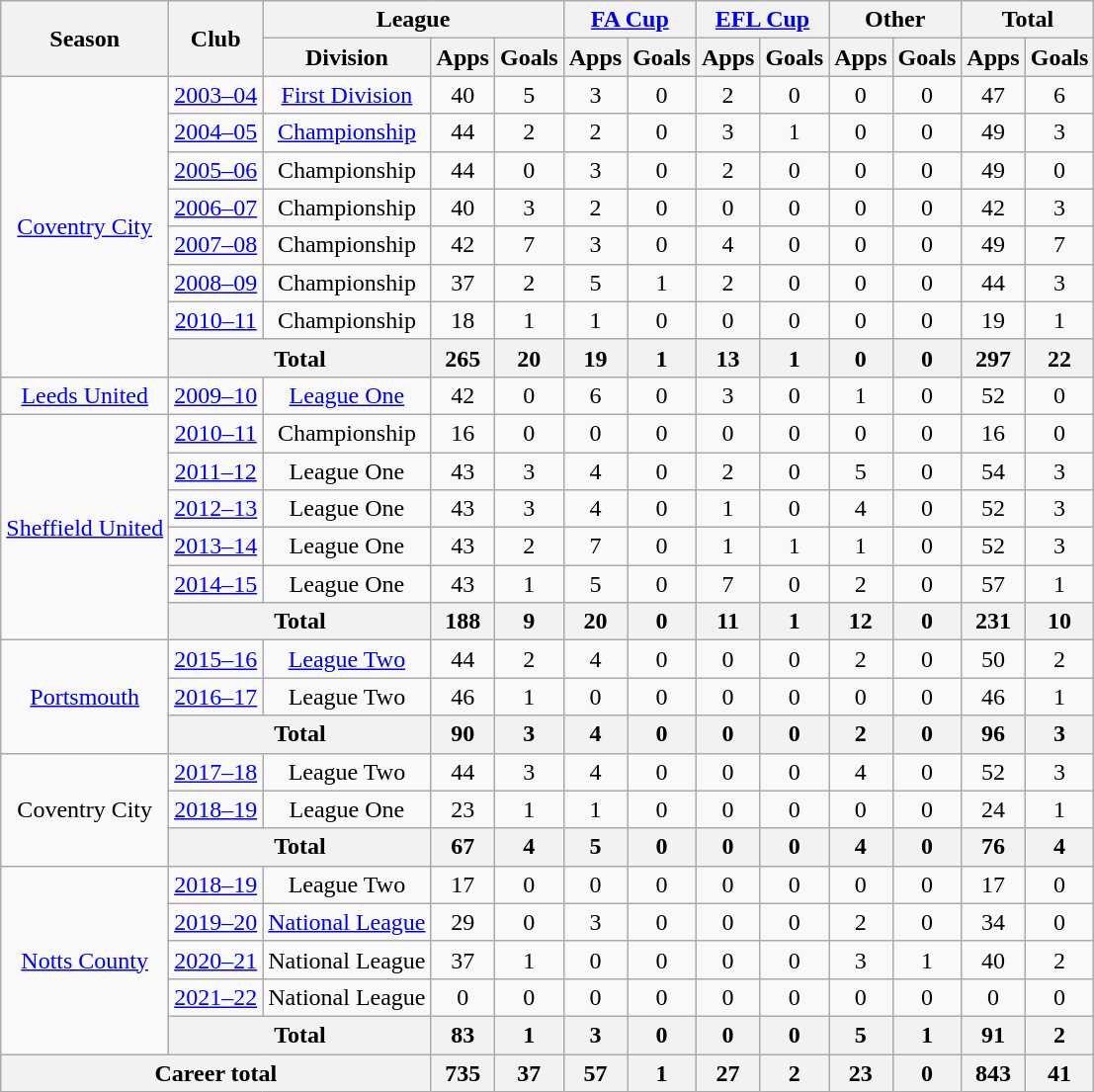<table class="wikitable" style="text-align: center">
<tr>
<th rowspan="2">Season</th>
<th rowspan="2">Club</th>
<th colspan="3">League</th>
<th colspan="2"><a href='#'>FA Cup</a></th>
<th colspan="2"><a href='#'>EFL Cup</a></th>
<th colspan="2">Other</th>
<th colspan="2">Total</th>
</tr>
<tr>
<th>Division</th>
<th>Apps</th>
<th>Goals</th>
<th>Apps</th>
<th>Goals</th>
<th>Apps</th>
<th>Goals</th>
<th>Apps</th>
<th>Goals</th>
<th>Apps</th>
<th>Goals</th>
</tr>
<tr>
<td rowspan="8"><a href='#'>Coventry City</a></td>
<td><a href='#'>2003–04</a></td>
<td><a href='#'>First Division</a></td>
<td>40</td>
<td>5</td>
<td>3</td>
<td>0</td>
<td>2</td>
<td>0</td>
<td>0</td>
<td>0</td>
<td>47</td>
<td>6</td>
</tr>
<tr>
<td><a href='#'>2004–05</a></td>
<td><a href='#'>Championship</a></td>
<td>44</td>
<td>2</td>
<td>2</td>
<td>0</td>
<td>3</td>
<td>1</td>
<td>0</td>
<td>0</td>
<td>49</td>
<td>3</td>
</tr>
<tr>
<td><a href='#'>2005–06</a></td>
<td>Championship</td>
<td>44</td>
<td>0</td>
<td>3</td>
<td>0</td>
<td>2</td>
<td>0</td>
<td>0</td>
<td>0</td>
<td>49</td>
<td>0</td>
</tr>
<tr>
<td><a href='#'>2006–07</a></td>
<td>Championship</td>
<td>40</td>
<td>3</td>
<td>2</td>
<td>0</td>
<td>0</td>
<td>0</td>
<td>0</td>
<td>0</td>
<td>42</td>
<td>3</td>
</tr>
<tr>
<td><a href='#'>2007–08</a></td>
<td>Championship</td>
<td>42</td>
<td>7</td>
<td>3</td>
<td>0</td>
<td>4</td>
<td>0</td>
<td>0</td>
<td>0</td>
<td>49</td>
<td>7</td>
</tr>
<tr>
<td><a href='#'>2008–09</a></td>
<td>Championship</td>
<td>37</td>
<td>2</td>
<td>5</td>
<td>1</td>
<td>2</td>
<td>0</td>
<td>0</td>
<td>0</td>
<td>44</td>
<td>3</td>
</tr>
<tr>
<td><a href='#'>2010–11</a></td>
<td>Championship</td>
<td>18</td>
<td>1</td>
<td>1</td>
<td>0</td>
<td>0</td>
<td>0</td>
<td>0</td>
<td>0</td>
<td>19</td>
<td>1</td>
</tr>
<tr>
<th colspan="2">Total</th>
<th>265</th>
<th>20</th>
<th>19</th>
<th>1</th>
<th>13</th>
<th>1</th>
<th>0</th>
<th>0</th>
<th>297</th>
<th>22</th>
</tr>
<tr>
<td><a href='#'>Leeds United</a> </td>
<td><a href='#'>2009–10</a></td>
<td><a href='#'>League One</a></td>
<td>42</td>
<td>0</td>
<td>6</td>
<td>0</td>
<td>3</td>
<td>0</td>
<td>1</td>
<td>0</td>
<td>52</td>
<td>0</td>
</tr>
<tr>
<td rowspan="6"><a href='#'>Sheffield United</a></td>
<td><a href='#'>2010–11</a></td>
<td>Championship</td>
<td>16</td>
<td>0</td>
<td>0</td>
<td>0</td>
<td>0</td>
<td>0</td>
<td>0</td>
<td>0</td>
<td>16</td>
<td>0</td>
</tr>
<tr>
<td><a href='#'>2011–12</a></td>
<td>League One</td>
<td>43</td>
<td>3</td>
<td>4</td>
<td>0</td>
<td>2</td>
<td>0</td>
<td>5</td>
<td>0</td>
<td>54</td>
<td>3</td>
</tr>
<tr>
<td><a href='#'>2012–13</a></td>
<td>League One</td>
<td>43</td>
<td>3</td>
<td>4</td>
<td>0</td>
<td>1</td>
<td>0</td>
<td>4</td>
<td>0</td>
<td>52</td>
<td>3</td>
</tr>
<tr>
<td><a href='#'>2013–14</a></td>
<td>League One</td>
<td>43</td>
<td>2</td>
<td>7</td>
<td>0</td>
<td>1</td>
<td>1</td>
<td>1</td>
<td>0</td>
<td>52</td>
<td>3</td>
</tr>
<tr>
<td><a href='#'>2014–15</a></td>
<td>League One</td>
<td>43</td>
<td>1</td>
<td>5</td>
<td>0</td>
<td>7</td>
<td>0</td>
<td>2</td>
<td>0</td>
<td>57</td>
<td>1</td>
</tr>
<tr>
<th colspan="2">Total</th>
<th>188</th>
<th>9</th>
<th>20</th>
<th>0</th>
<th>11</th>
<th>1</th>
<th>12</th>
<th>0</th>
<th>231</th>
<th>10</th>
</tr>
<tr>
<td rowspan="3"><a href='#'>Portsmouth</a></td>
<td><a href='#'>2015–16</a></td>
<td><a href='#'>League Two</a></td>
<td>44</td>
<td>2</td>
<td>4</td>
<td>0</td>
<td>0</td>
<td>0</td>
<td>2</td>
<td>0</td>
<td>50</td>
<td>2</td>
</tr>
<tr>
<td><a href='#'>2016–17</a></td>
<td>League Two</td>
<td>46</td>
<td>1</td>
<td>0</td>
<td>0</td>
<td>0</td>
<td>0</td>
<td>0</td>
<td>0</td>
<td>46</td>
<td>1</td>
</tr>
<tr>
<th colspan="2">Total</th>
<th>90</th>
<th>3</th>
<th>4</th>
<th>0</th>
<th>0</th>
<th>0</th>
<th>2</th>
<th>0</th>
<th>96</th>
<th>3</th>
</tr>
<tr>
<td rowspan="3">Coventry City</td>
<td><a href='#'>2017–18</a></td>
<td>League Two</td>
<td>44</td>
<td>3</td>
<td>4</td>
<td>0</td>
<td>0</td>
<td>0</td>
<td>4</td>
<td>0</td>
<td>52</td>
<td>3</td>
</tr>
<tr>
<td><a href='#'>2018–19</a></td>
<td>League One</td>
<td>23</td>
<td>1</td>
<td>1</td>
<td>0</td>
<td>0</td>
<td>0</td>
<td>0</td>
<td>0</td>
<td>24</td>
<td>1</td>
</tr>
<tr>
<th colspan="2">Total</th>
<th>67</th>
<th>4</th>
<th>5</th>
<th>0</th>
<th>0</th>
<th>0</th>
<th>4</th>
<th>0</th>
<th>76</th>
<th>4</th>
</tr>
<tr>
<td rowspan="5"><a href='#'>Notts County</a></td>
<td><a href='#'>2018–19</a></td>
<td>League Two</td>
<td>17</td>
<td>0</td>
<td>0</td>
<td>0</td>
<td>0</td>
<td>0</td>
<td>0</td>
<td>0</td>
<td>17</td>
<td>0</td>
</tr>
<tr>
<td><a href='#'>2019–20</a></td>
<td><a href='#'>National League</a></td>
<td>29</td>
<td>0</td>
<td>3</td>
<td>0</td>
<td>0</td>
<td>0</td>
<td>2</td>
<td>0</td>
<td>34</td>
<td>0</td>
</tr>
<tr>
<td><a href='#'>2020–21</a></td>
<td>National League</td>
<td>37</td>
<td>1</td>
<td>0</td>
<td>0</td>
<td>0</td>
<td>0</td>
<td>3</td>
<td>1</td>
<td>40</td>
<td>2</td>
</tr>
<tr>
<td><a href='#'>2021–22</a></td>
<td>National League</td>
<td>0</td>
<td>0</td>
<td>0</td>
<td>0</td>
<td>0</td>
<td>0</td>
<td>0</td>
<td>0</td>
<td>0</td>
<td>0</td>
</tr>
<tr>
<th colspan="2">Total</th>
<th>83</th>
<th>1</th>
<th>3</th>
<th>0</th>
<th>0</th>
<th>0</th>
<th>5</th>
<th>1</th>
<th>91</th>
<th>2</th>
</tr>
<tr>
<th colspan="3">Career total</th>
<th>735</th>
<th>37</th>
<th>57</th>
<th>1</th>
<th>27</th>
<th>2</th>
<th>23</th>
<th>0</th>
<th>843</th>
<th>41</th>
</tr>
</table>
